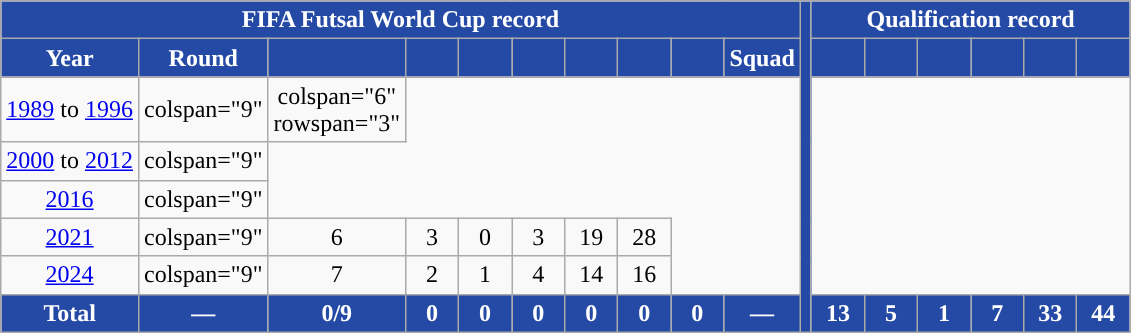<table class="wikitable" style="text-align: center;">
<tr>
<th colspan="10" style="background:#244AA5; color:white; ">FIFA Futsal World Cup record</th>
<th rowspan="8" style="background:#244AA5"></th>
<th colspan="6" style="background:#244AA5; color:white; ">Qualification record</th>
</tr>
<tr>
<th style="background:#244AA5; color:white; ">Year</th>
<th style="background:#244AA5; color:white; ">Round</th>
<th width="28" style="background:#244AA5; color:white; "></th>
<th width="28" style="background:#244AA5; color:white; "></th>
<th width="28" style="background:#244AA5; color:white; "></th>
<th width="28" style="background:#244AA5; color:white; "></th>
<th width="28" style="background:#244AA5; color:white; "></th>
<th width="28" style="background:#244AA5; color:white; "></th>
<th width="28" style="background:#244AA5; color:white; "></th>
<th style="background:#244AA5; color:white; ">Squad</th>
<th width="28" style="background:#244AA5; color:white; "></th>
<th width="28" style="background:#244AA5; color:white; "></th>
<th width="28" style="background:#244AA5; color:white; "></th>
<th width="28" style="background:#244AA5; color:white; "></th>
<th width="28" style="background:#244AA5; color:white; "></th>
<th width="28" style="background:#244AA5; color:white; "></th>
</tr>
<tr>
<td> <a href='#'>1989</a> to  <a href='#'>1996</a></td>
<td>colspan="9" </td>
<td>colspan="6" rowspan="3" </td>
</tr>
<tr>
<td> <a href='#'>2000</a> to  <a href='#'>2012</a></td>
<td>colspan="9" </td>
</tr>
<tr>
<td> <a href='#'>2016</a></td>
<td>colspan="9" </td>
</tr>
<tr>
<td> <a href='#'>2021</a></td>
<td>colspan="9" </td>
<td>6</td>
<td>3</td>
<td>0</td>
<td>3</td>
<td>19</td>
<td>28</td>
</tr>
<tr>
<td> <a href='#'>2024</a></td>
<td>colspan="9" </td>
<td>7</td>
<td>2</td>
<td>1</td>
<td>4</td>
<td>14</td>
<td>16</td>
</tr>
<tr>
<th style="background:#244AA5; color:white; ">Total</th>
<th style="background:#244AA5; color:white; ">—</th>
<th style="background:#244AA5; color:white; ">0/9</th>
<th style="background:#244AA5; color:white; ">0</th>
<th style="background:#244AA5; color:white; ">0</th>
<th style="background:#244AA5; color:white; ">0</th>
<th style="background:#244AA5; color:white; ">0</th>
<th style="background:#244AA5; color:white; ">0</th>
<th style="background:#244AA5; color:white; ">0</th>
<th style="background:#244AA5; color:white; ">—</th>
<th style="background:#244AA5; color:white; ">13</th>
<th style="background:#244AA5; color:white; ">5</th>
<th style="background:#244AA5; color:white; ">1</th>
<th style="background:#244AA5; color:white; ">7</th>
<th style="background:#244AA5; color:white; ">33</th>
<th style="background:#244AA5; color:white; ">44</th>
</tr>
</table>
